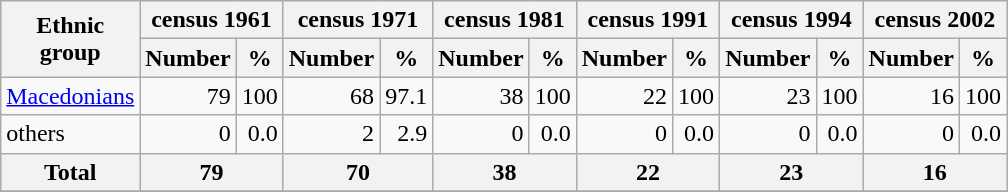<table class="wikitable">
<tr>
<th rowspan="2">Ethnic<br>group</th>
<th colspan="2">census 1961</th>
<th colspan="2">census 1971</th>
<th colspan="2">census 1981</th>
<th colspan="2">census 1991</th>
<th colspan="2">census 1994</th>
<th colspan="2">census 2002</th>
</tr>
<tr bgcolor="#e0e0e0">
<th>Number</th>
<th>%</th>
<th>Number</th>
<th>%</th>
<th>Number</th>
<th>%</th>
<th>Number</th>
<th>%</th>
<th>Number</th>
<th>%</th>
<th>Number</th>
<th>%</th>
</tr>
<tr>
<td><a href='#'>Macedonians</a></td>
<td align="right">79</td>
<td align="right">100</td>
<td align="right">68</td>
<td align="right">97.1</td>
<td align="right">38</td>
<td align="right">100</td>
<td align="right">22</td>
<td align="right">100</td>
<td align="right">23</td>
<td align="right">100</td>
<td align="right">16</td>
<td align="right">100</td>
</tr>
<tr>
<td>others</td>
<td align="right">0</td>
<td align="right">0.0</td>
<td align="right">2</td>
<td align="right">2.9</td>
<td align="right">0</td>
<td align="right">0.0</td>
<td align="right">0</td>
<td align="right">0.0</td>
<td align="right">0</td>
<td align="right">0.0</td>
<td align="right">0</td>
<td align="right">0.0</td>
</tr>
<tr bgcolor="#e0e0e0">
<th align="left">Total</th>
<th colspan="2">79</th>
<th colspan="2">70</th>
<th colspan="2">38</th>
<th colspan="2">22</th>
<th colspan="2">23</th>
<th colspan="2">16</th>
</tr>
<tr>
</tr>
</table>
